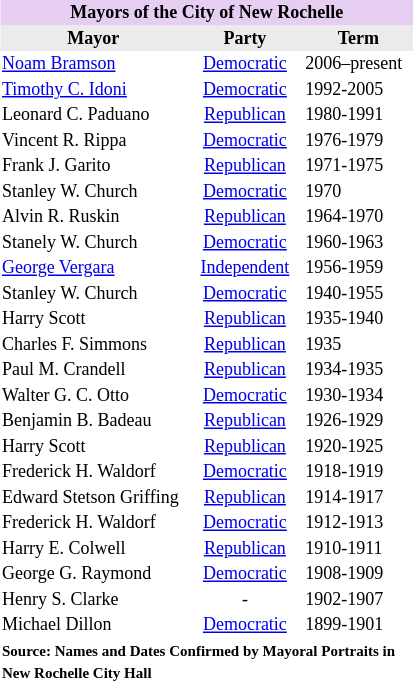<table class="toccolours" align="right" cellpadding="1" cellspacing="0" width="275" style="margin:0 0 1em 1em; font-size: 75%;">
<tr>
<th colspan=3 bgcolor="#E6CEF2" align="center">Mayors of the City of New Rochelle</th>
</tr>
<tr>
<th align="center" bgcolor="#ebebeb">Mayor</th>
<th align="center" bgcolor="#ebebeb">Party</th>
<th align="center" bgcolor="#ebebeb">Term</th>
</tr>
<tr>
<td align="left"><a href='#'>Noam Bramson</a></td>
<td align="center"><a href='#'>Democratic</a></td>
<td align="left">2006–present</td>
</tr>
<tr>
<td align="left"><a href='#'>Timothy C. Idoni</a></td>
<td align="center"><a href='#'>Democratic</a></td>
<td align="left">1992-2005</td>
</tr>
<tr>
<td align="left">Leonard C. Paduano </td>
<td align="center"><a href='#'>Republican</a></td>
<td align="left">1980-1991</td>
</tr>
<tr>
<td align="left">Vincent R. Rippa </td>
<td align="center"><a href='#'>Democratic</a></td>
<td align="left">1976-1979</td>
</tr>
<tr>
<td align="left">Frank J. Garito </td>
<td align="center"><a href='#'>Republican</a></td>
<td align="left">1971-1975</td>
</tr>
<tr>
<td align="left">Stanley W. Church </td>
<td align="center"><a href='#'>Democratic</a></td>
<td align="left">1970</td>
</tr>
<tr>
<td align="left">Alvin R. Ruskin </td>
<td align="center"><a href='#'>Republican</a></td>
<td align="left">1964-1970</td>
</tr>
<tr>
<td align="left">Stanely W. Church</td>
<td align="center"><a href='#'>Democratic</a></td>
<td align="left">1960-1963</td>
</tr>
<tr>
<td align="left"><a href='#'>George Vergara</a></td>
<td align="center"><a href='#'>Independent</a></td>
<td align="left">1956-1959</td>
</tr>
<tr>
<td align="left">Stanley W. Church</td>
<td align="center"><a href='#'>Democratic</a></td>
<td align="left">1940-1955</td>
</tr>
<tr>
<td align="left">Harry Scott </td>
<td align="center"><a href='#'>Republican</a></td>
<td align="left">1935-1940</td>
</tr>
<tr>
<td align="left">Charles F. Simmons</td>
<td align="center"><a href='#'>Republican</a></td>
<td align="left">1935</td>
</tr>
<tr>
<td align="left">Paul M. Crandell </td>
<td align="center"><a href='#'>Republican</a></td>
<td align="left">1934-1935</td>
</tr>
<tr>
<td align="left">Walter G. C. Otto </td>
<td align="center"><a href='#'>Democratic</a></td>
<td align="left">1930-1934</td>
</tr>
<tr>
<td align="left">Benjamin B. Badeau </td>
<td align="center"><a href='#'>Republican</a></td>
<td align="left">1926-1929</td>
</tr>
<tr>
<td align="left">Harry Scott </td>
<td align="center"><a href='#'>Republican</a></td>
<td align="left">1920-1925</td>
</tr>
<tr>
<td align="left">Frederick H. Waldorf </td>
<td align="center"><a href='#'>Democratic</a></td>
<td align="left">1918-1919</td>
</tr>
<tr>
<td align="left">Edward Stetson Griffing </td>
<td align="center"><a href='#'>Republican</a></td>
<td align="left">1914-1917</td>
</tr>
<tr>
<td align="left">Frederick H. Waldorf</td>
<td align="center"><a href='#'>Democratic</a></td>
<td align="left">1912-1913</td>
</tr>
<tr>
<td align="left">Harry E. Colwell </td>
<td align="center"><a href='#'>Republican</a></td>
<td align="left">1910-1911</td>
</tr>
<tr>
<td align="left">George G. Raymond</td>
<td align="center"><a href='#'>Democratic</a></td>
<td align="left">1908-1909</td>
</tr>
<tr>
<td align="left">Henry S. Clarke </td>
<td align="center">-</td>
<td align="left">1902-1907</td>
</tr>
<tr>
<td align="left">Michael Dillon </td>
<td align="center"><a href='#'>Democratic</a></td>
<td align="left">1899-1901</td>
</tr>
<tr>
<th colspan=3 align="left"><small> Source: Names and Dates Confirmed by Mayoral Portraits in New Rochelle City Hall </small></th>
</tr>
</table>
